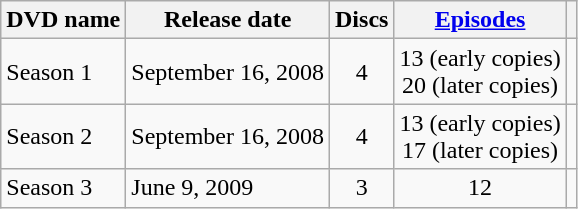<table class="wikitable">
<tr>
<th>DVD name</th>
<th style="text-align:center;">Release date</th>
<th>Discs</th>
<th><a href='#'>Episodes</a></th>
<th></th>
</tr>
<tr>
<td>Season 1</td>
<td>September 16, 2008</td>
<td style="text-align:center;">4</td>
<td style="text-align:center;">13 (early copies)<br>20 (later copies)</td>
<td></td>
</tr>
<tr>
<td>Season 2</td>
<td>September 16, 2008</td>
<td style="text-align:center;">4</td>
<td style="text-align:center;">13 (early copies)<br>17 (later copies)</td>
<td></td>
</tr>
<tr>
<td>Season 3</td>
<td>June 9, 2009</td>
<td style="text-align:center;">3</td>
<td style="text-align:center;">12</td>
<td></td>
</tr>
</table>
